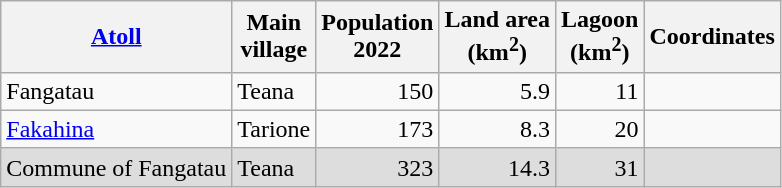<table class="wikitable">
<tr>
<th><a href='#'>Atoll</a></th>
<th>Main<br>village</th>
<th>Population<br>2022</th>
<th>Land area<br>(km<sup>2</sup>)</th>
<th>Lagoon<br>(km<sup>2</sup>)</th>
<th>Coordinates</th>
</tr>
<tr>
<td>Fangatau</td>
<td>Teana</td>
<td align="right">150</td>
<td align="right">5.9</td>
<td align="right">11</td>
<td></td>
</tr>
<tr>
<td><a href='#'>Fakahina</a></td>
<td>Tarione</td>
<td align="right">173</td>
<td align="right">8.3</td>
<td align="right">20</td>
<td></td>
</tr>
<tr style="background: #DDDDDD;">
<td>Commune of Fangatau</td>
<td>Teana</td>
<td align="right">323</td>
<td align="right">14.3</td>
<td align="right">31</td>
<td></td>
</tr>
</table>
